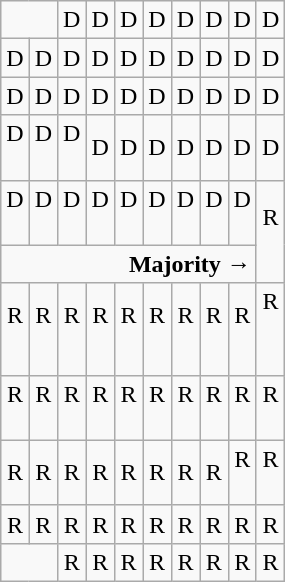<table class="wikitable" style="text-align:center">
<tr>
<td colspan=2> </td>
<td>D</td>
<td>D</td>
<td>D</td>
<td>D</td>
<td>D</td>
<td>D</td>
<td>D</td>
<td>D</td>
</tr>
<tr>
<td width=10% >D</td>
<td width=10% >D</td>
<td width=10% >D</td>
<td width=10% >D</td>
<td width=10% >D</td>
<td width=10% >D</td>
<td width=10% >D</td>
<td width=10% >D</td>
<td width=10% >D</td>
<td width=10% >D</td>
</tr>
<tr>
<td>D</td>
<td>D</td>
<td>D</td>
<td>D</td>
<td>D</td>
<td>D</td>
<td>D</td>
<td>D</td>
<td>D</td>
<td>D</td>
</tr>
<tr>
<td>D<br><br></td>
<td>D<br><br></td>
<td>D<br><br></td>
<td>D</td>
<td>D</td>
<td>D</td>
<td>D</td>
<td>D</td>
<td>D</td>
<td>D</td>
</tr>
<tr>
<td>D<br><br></td>
<td>D<br><br></td>
<td>D<br><br></td>
<td>D<br><br></td>
<td>D<br><br></td>
<td>D<br><br></td>
<td>D<br><br></td>
<td>D<br><br></td>
<td>D<br><br></td>
<td rowspan=2 >R<br><br></td>
</tr>
<tr>
<td colspan=9 align=right><strong>Majority →</strong></td>
</tr>
<tr>
<td>R<br><br></td>
<td>R<br><br></td>
<td>R<br><br></td>
<td>R<br><br></td>
<td>R<br><br></td>
<td>R<br><br></td>
<td>R<br><br></td>
<td>R<br><br></td>
<td>R<br><br></td>
<td>R<br><br><br></td>
</tr>
<tr>
<td>R<br><br></td>
<td>R<br><br></td>
<td>R<br><br></td>
<td>R<br><br></td>
<td>R<br><br></td>
<td>R<br><br></td>
<td>R<br><br></td>
<td>R<br><br></td>
<td>R<br><br></td>
<td>R<br><br></td>
</tr>
<tr>
<td>R</td>
<td>R</td>
<td>R</td>
<td>R</td>
<td>R</td>
<td>R</td>
<td>R</td>
<td>R</td>
<td>R<br><br></td>
<td>R<br><br></td>
</tr>
<tr>
<td>R</td>
<td>R</td>
<td>R</td>
<td>R</td>
<td>R</td>
<td>R</td>
<td>R</td>
<td>R</td>
<td>R</td>
<td>R</td>
</tr>
<tr>
<td colspan=2></td>
<td>R</td>
<td>R</td>
<td>R</td>
<td>R</td>
<td>R</td>
<td>R</td>
<td>R</td>
<td>R</td>
</tr>
</table>
